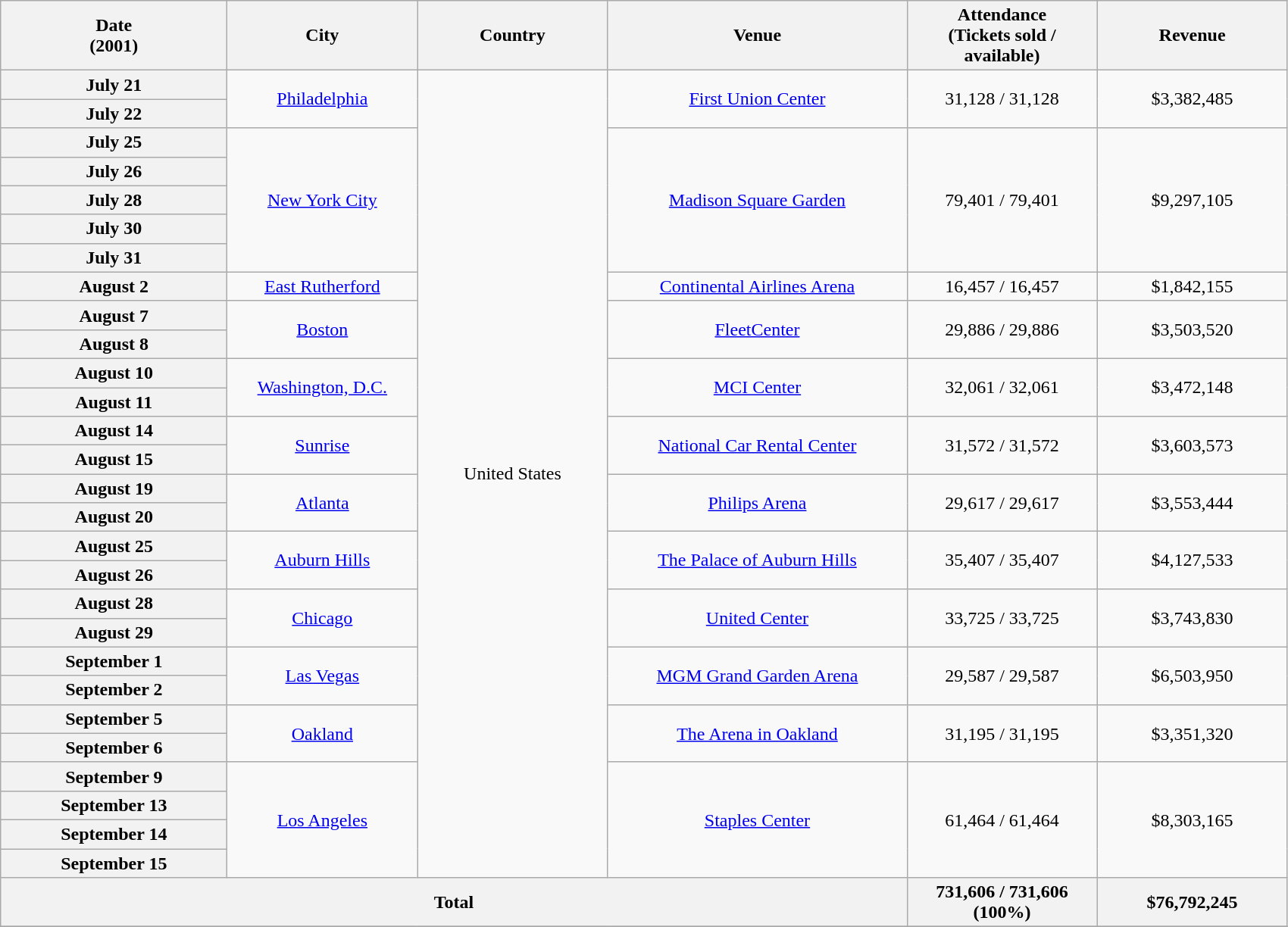<table class="wikitable plainrowheaders" style="text-align:center;">
<tr>
<th scope="col" style="width:12em;">Date<br>(2001)</th>
<th scope="col" style="width:10em;">City</th>
<th scope="col" style="width:10em;">Country</th>
<th scope="col" style="width:16em;">Venue</th>
<th scope="col" style="width:10em;">Attendance<br>(Tickets sold / available)</th>
<th scope="col" style="width:10em;">Revenue</th>
</tr>
<tr>
<th scope="row" style="text-align:center;">July 21</th>
<td rowspan="2"><a href='#'>Philadelphia</a></td>
<td rowspan="28">United States</td>
<td rowspan="2"><a href='#'>First Union Center</a></td>
<td rowspan="2">31,128 / 31,128</td>
<td rowspan="2">$3,382,485</td>
</tr>
<tr>
<th scope="row" style="text-align:center;">July 22</th>
</tr>
<tr>
<th scope="row" style="text-align:center;">July 25</th>
<td rowspan="5"><a href='#'>New York City</a></td>
<td rowspan="5"><a href='#'>Madison Square Garden</a></td>
<td rowspan="5">79,401 / 79,401</td>
<td rowspan="5">$9,297,105</td>
</tr>
<tr>
<th scope="row" style="text-align:center;">July 26</th>
</tr>
<tr>
<th scope="row" style="text-align:center;">July 28</th>
</tr>
<tr>
<th scope="row" style="text-align:center;">July 30</th>
</tr>
<tr>
<th scope="row" style="text-align:center;">July 31</th>
</tr>
<tr>
<th scope="row" style="text-align:center;">August 2</th>
<td><a href='#'>East Rutherford</a></td>
<td><a href='#'>Continental Airlines Arena</a></td>
<td>16,457 / 16,457</td>
<td>$1,842,155</td>
</tr>
<tr>
<th scope="row" style="text-align:center;">August 7</th>
<td rowspan="2"><a href='#'>Boston</a></td>
<td rowspan="2"><a href='#'>FleetCenter</a></td>
<td rowspan="2">29,886 / 29,886</td>
<td rowspan="2">$3,503,520</td>
</tr>
<tr>
<th scope="row" style="text-align:center;">August 8</th>
</tr>
<tr>
<th scope="row" style="text-align:center;">August 10</th>
<td rowspan="2"><a href='#'>Washington, D.C.</a></td>
<td rowspan="2"><a href='#'>MCI Center</a></td>
<td rowspan="2">32,061 / 32,061</td>
<td rowspan="2">$3,472,148</td>
</tr>
<tr>
<th scope="row" style="text-align:center;">August 11</th>
</tr>
<tr>
<th scope="row" style="text-align:center;">August 14</th>
<td rowspan="2"><a href='#'>Sunrise</a></td>
<td rowspan="2"><a href='#'>National Car Rental Center</a></td>
<td rowspan="2">31,572 / 31,572</td>
<td rowspan="2">$3,603,573</td>
</tr>
<tr>
<th scope="row" style="text-align:center;">August 15</th>
</tr>
<tr>
<th scope="row" style="text-align:center;">August 19</th>
<td rowspan="2"><a href='#'>Atlanta</a></td>
<td rowspan="2"><a href='#'>Philips Arena</a></td>
<td rowspan="2">29,617 / 29,617</td>
<td rowspan="2">$3,553,444</td>
</tr>
<tr>
<th scope="row" style="text-align:center;">August 20</th>
</tr>
<tr>
<th scope="row" style="text-align:center;">August 25</th>
<td rowspan="2"><a href='#'>Auburn Hills</a></td>
<td rowspan="2"><a href='#'>The Palace of Auburn Hills</a></td>
<td rowspan="2">35,407 / 35,407</td>
<td rowspan="2">$4,127,533</td>
</tr>
<tr>
<th scope="row" style="text-align:center;">August 26</th>
</tr>
<tr>
<th scope="row" style="text-align:center;">August 28</th>
<td rowspan="2"><a href='#'>Chicago</a></td>
<td rowspan="2"><a href='#'>United Center</a></td>
<td rowspan="2">33,725 / 33,725</td>
<td rowspan="2">$3,743,830</td>
</tr>
<tr>
<th scope="row" style="text-align:center;">August 29</th>
</tr>
<tr>
<th scope="row" style="text-align:center;">September 1</th>
<td rowspan="2"><a href='#'>Las Vegas</a></td>
<td rowspan="2"><a href='#'>MGM Grand Garden Arena</a></td>
<td rowspan="2">29,587 / 29,587</td>
<td rowspan="2">$6,503,950</td>
</tr>
<tr>
<th scope="row" style="text-align:center;">September 2</th>
</tr>
<tr>
<th scope="row" style="text-align:center;">September 5</th>
<td rowspan="2"><a href='#'>Oakland</a></td>
<td rowspan="2"><a href='#'>The Arena in Oakland</a></td>
<td rowspan="2">31,195 / 31,195</td>
<td rowspan="2">$3,351,320</td>
</tr>
<tr>
<th scope="row" style="text-align:center;">September 6</th>
</tr>
<tr>
<th scope="row" style="text-align:center;">September 9</th>
<td rowspan="4"><a href='#'>Los Angeles</a></td>
<td rowspan="4"><a href='#'>Staples Center</a></td>
<td rowspan="4">61,464 / 61,464</td>
<td rowspan="4">$8,303,165</td>
</tr>
<tr>
<th scope="row" style="text-align:center;">September 13</th>
</tr>
<tr>
<th scope="row" style="text-align:center;">September 14</th>
</tr>
<tr>
<th scope="row" style="text-align:center;">September 15</th>
</tr>
<tr>
<th colspan="4">Total</th>
<th scope="row" style="text-align:center;"><strong>731,606 / 731,606<br>(100%)</strong></th>
<th scope="row" style="text-align:center;"><strong>$76,792,245</strong></th>
</tr>
<tr>
</tr>
</table>
